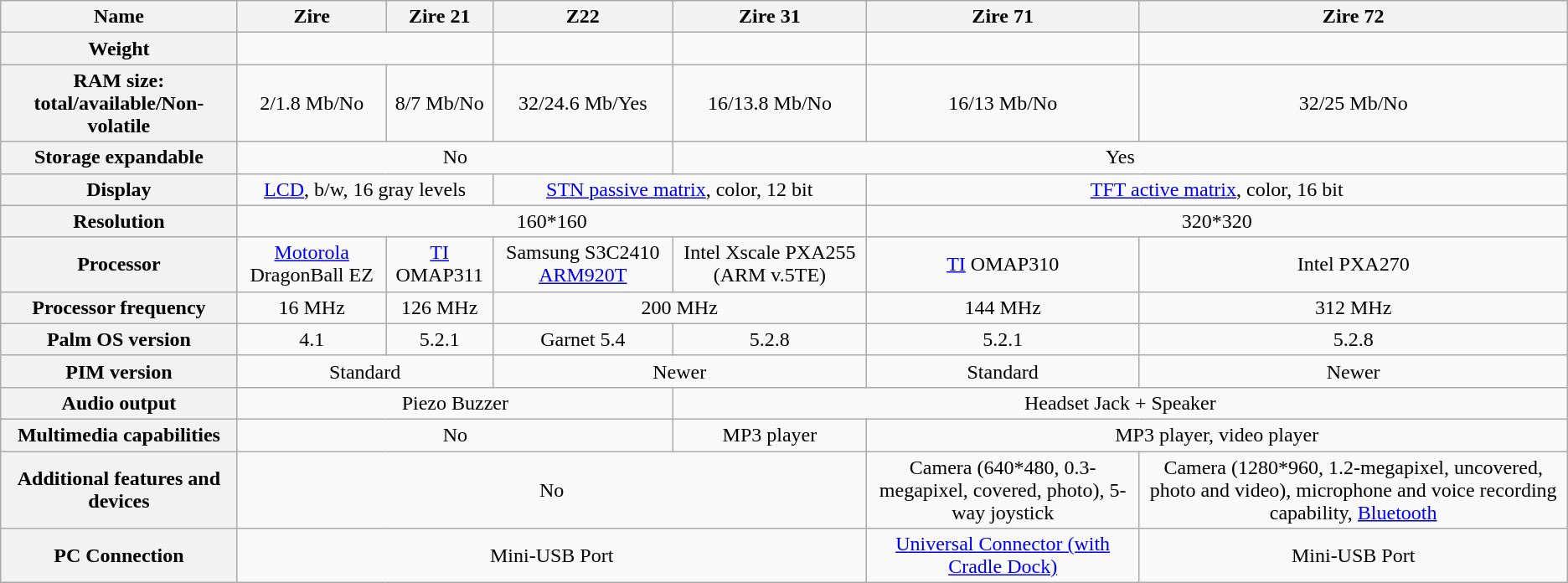<table class="wikitable">
<tr>
<th>Name</th>
<th>Zire</th>
<th>Zire 21</th>
<th>Z22</th>
<th>Zire 31</th>
<th>Zire 71</th>
<th>Zire 72</th>
</tr>
<tr align="center">
<th>Weight</th>
<td colspan="2"></td>
<td></td>
<td></td>
<td></td>
<td></td>
</tr>
<tr align="center">
<th>RAM size: total/available/Non-volatile</th>
<td>2/1.8 Mb/No</td>
<td>8/7 Mb/No</td>
<td>32/24.6 Mb/Yes</td>
<td>16/13.8 Mb/No</td>
<td>16/13 Mb/No</td>
<td>32/25 Mb/No</td>
</tr>
<tr align="center">
<th>Storage expandable</th>
<td colspan="3">No</td>
<td colspan="3">Yes</td>
</tr>
<tr align="center">
<th>Display</th>
<td colspan="2"><a href='#'>LCD</a>, b/w, 16 gray levels</td>
<td colspan="2"><a href='#'>STN passive matrix</a>, color, 12 bit</td>
<td colspan="2"><a href='#'>TFT active matrix</a>, color, 16 bit</td>
</tr>
<tr align="center">
<th>Resolution</th>
<td colspan="4">160*160</td>
<td colspan="2">320*320</td>
</tr>
<tr align="center">
<th>Processor</th>
<td><a href='#'>Motorola</a> DragonBall EZ</td>
<td><a href='#'>TI</a> OMAP311</td>
<td>Samsung S3C2410 <a href='#'>ARM920T</a></td>
<td>Intel Xscale PXA255 (ARM v.5TE)</td>
<td><a href='#'>TI</a> OMAP310</td>
<td>Intel PXA270</td>
</tr>
<tr align="center">
<th>Processor frequency</th>
<td>16 MHz</td>
<td>126 MHz</td>
<td colspan="2">200 MHz</td>
<td>144 MHz</td>
<td>312 MHz</td>
</tr>
<tr align="center">
<th>Palm OS version</th>
<td>4.1</td>
<td>5.2.1</td>
<td>Garnet 5.4</td>
<td>5.2.8</td>
<td>5.2.1</td>
<td>5.2.8</td>
</tr>
<tr align="center">
<th>PIM version</th>
<td colspan="2">Standard</td>
<td colspan="2">Newer</td>
<td>Standard</td>
<td>Newer</td>
</tr>
<tr align="center">
<th>Audio output</th>
<td colspan="3">Piezo Buzzer</td>
<td colspan="3">Headset Jack + Speaker</td>
</tr>
<tr align="center">
<th>Multimedia capabilities</th>
<td colspan="3">No</td>
<td>MP3 player</td>
<td colspan="2">MP3 player, video player</td>
</tr>
<tr align="center">
<th>Additional features and devices</th>
<td colspan="4">No</td>
<td>Camera (640*480, 0.3-megapixel, covered, photo), 5-way joystick</td>
<td>Camera (1280*960, 1.2-megapixel, uncovered, photo and video), microphone and voice recording capability, <a href='#'>Bluetooth</a></td>
</tr>
<tr align="center">
<th>PC Connection</th>
<td colspan="4">Mini-USB Port</td>
<td><a href='#'>Universal Connector (with Cradle Dock)</a></td>
<td>Mini-USB Port</td>
</tr>
</table>
